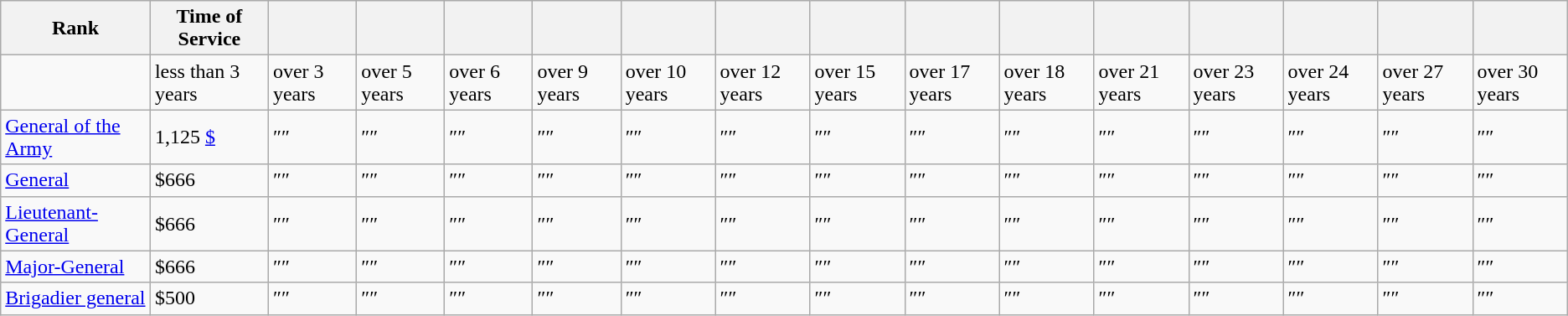<table class="wikitable mw-collapsible">
<tr>
<th>Rank</th>
<th>Time of Service</th>
<th></th>
<th></th>
<th></th>
<th></th>
<th></th>
<th></th>
<th></th>
<th></th>
<th></th>
<th></th>
<th></th>
<th></th>
<th></th>
<th></th>
</tr>
<tr>
<td></td>
<td>less than 3 years</td>
<td>over 3 years</td>
<td>over 5 years</td>
<td>over 6 years</td>
<td>over 9 years</td>
<td>over 10 years</td>
<td>over 12 years</td>
<td>over 15 years</td>
<td>over 17 years</td>
<td>over 18 years</td>
<td>over 21 years</td>
<td>over 23 years</td>
<td>over 24 years</td>
<td>over 27 years</td>
<td>over 30 years</td>
</tr>
<tr>
<td><a href='#'>General of the Army</a></td>
<td>1,125 <a href='#'>$</a></td>
<td>″″</td>
<td>″″</td>
<td>″″</td>
<td>″″</td>
<td>″″</td>
<td>″″</td>
<td>″″</td>
<td>″″</td>
<td>″″</td>
<td>″″</td>
<td>″″</td>
<td>″″</td>
<td>″″</td>
<td>″″</td>
</tr>
<tr>
<td><a href='#'>General</a></td>
<td>$666</td>
<td>″″</td>
<td>″″</td>
<td>″″</td>
<td>″″</td>
<td>″″</td>
<td>″″</td>
<td>″″</td>
<td>″″</td>
<td>″″</td>
<td>″″</td>
<td>″″</td>
<td>″″</td>
<td>″″</td>
<td>″″</td>
</tr>
<tr>
<td><a href='#'>Lieutenant-General</a></td>
<td>$666</td>
<td>″″</td>
<td>″″</td>
<td>″″</td>
<td>″″</td>
<td>″″</td>
<td>″″</td>
<td>″″</td>
<td>″″</td>
<td>″″</td>
<td>″″</td>
<td>″″</td>
<td>″″</td>
<td>″″</td>
<td>″″</td>
</tr>
<tr>
<td><a href='#'>Major-General</a></td>
<td>$666</td>
<td>″″</td>
<td>″″</td>
<td>″″</td>
<td>″″</td>
<td>″″</td>
<td>″″</td>
<td>″″</td>
<td>″″</td>
<td>″″</td>
<td>″″</td>
<td>″″</td>
<td>″″</td>
<td>″″</td>
<td>″″</td>
</tr>
<tr>
<td><a href='#'>Brigadier general</a></td>
<td>$500</td>
<td>″″</td>
<td>″″</td>
<td>″″</td>
<td>″″</td>
<td>″″</td>
<td>″″</td>
<td>″″</td>
<td>″″</td>
<td>″″</td>
<td>″″</td>
<td>″″</td>
<td>″″</td>
<td>″″</td>
<td>″″</td>
</tr>
</table>
